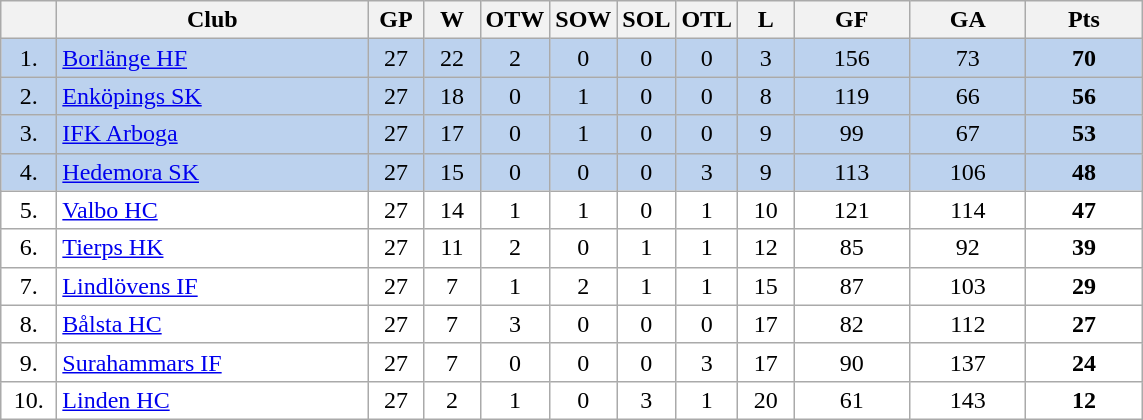<table class="wikitable">
<tr>
<th width="30"></th>
<th width="200">Club</th>
<th width="30">GP</th>
<th width="30">W</th>
<th width="30">OTW</th>
<th width="30">SOW</th>
<th width="30">SOL</th>
<th width="30">OTL</th>
<th width="30">L</th>
<th width="70">GF</th>
<th width="70">GA</th>
<th width="70">Pts</th>
</tr>
<tr bgcolor="#BCD2EE" align="center">
<td>1.</td>
<td align="left"><a href='#'>Borlänge HF</a></td>
<td>27</td>
<td>22</td>
<td>2</td>
<td>0</td>
<td>0</td>
<td>0</td>
<td>3</td>
<td>156</td>
<td>73</td>
<td><strong>70</strong></td>
</tr>
<tr bgcolor="#BCD2EE" align="center">
<td>2.</td>
<td align="left"><a href='#'>Enköpings SK</a></td>
<td>27</td>
<td>18</td>
<td>0</td>
<td>1</td>
<td>0</td>
<td>0</td>
<td>8</td>
<td>119</td>
<td>66</td>
<td><strong>56</strong></td>
</tr>
<tr bgcolor="#BCD2EE" align="center">
<td>3.</td>
<td align="left"><a href='#'>IFK Arboga</a></td>
<td>27</td>
<td>17</td>
<td>0</td>
<td>1</td>
<td>0</td>
<td>0</td>
<td>9</td>
<td>99</td>
<td>67</td>
<td><strong>53</strong></td>
</tr>
<tr bgcolor="#BCD2EE" align="center">
<td>4.</td>
<td align="left"><a href='#'>Hedemora SK</a></td>
<td>27</td>
<td>15</td>
<td>0</td>
<td>0</td>
<td>0</td>
<td>3</td>
<td>9</td>
<td>113</td>
<td>106</td>
<td><strong>48</strong></td>
</tr>
<tr bgcolor="#FFFFFF" align="center">
<td>5.</td>
<td align="left"><a href='#'>Valbo HC</a></td>
<td>27</td>
<td>14</td>
<td>1</td>
<td>1</td>
<td>0</td>
<td>1</td>
<td>10</td>
<td>121</td>
<td>114</td>
<td><strong>47</strong></td>
</tr>
<tr bgcolor="#FFFFFF" align="center">
<td>6.</td>
<td align="left"><a href='#'>Tierps HK</a></td>
<td>27</td>
<td>11</td>
<td>2</td>
<td>0</td>
<td>1</td>
<td>1</td>
<td>12</td>
<td>85</td>
<td>92</td>
<td><strong>39</strong></td>
</tr>
<tr bgcolor="#FFFFFF" align="center">
<td>7.</td>
<td align="left"><a href='#'>Lindlövens IF</a></td>
<td>27</td>
<td>7</td>
<td>1</td>
<td>2</td>
<td>1</td>
<td>1</td>
<td>15</td>
<td>87</td>
<td>103</td>
<td><strong>29</strong></td>
</tr>
<tr bgcolor="#FFFFFF" align="center">
<td>8.</td>
<td align="left"><a href='#'>Bålsta HC</a></td>
<td>27</td>
<td>7</td>
<td>3</td>
<td>0</td>
<td>0</td>
<td>0</td>
<td>17</td>
<td>82</td>
<td>112</td>
<td><strong>27</strong></td>
</tr>
<tr bgcolor="#FFFFFF" align="center">
<td>9.</td>
<td align="left"><a href='#'>Surahammars IF</a></td>
<td>27</td>
<td>7</td>
<td>0</td>
<td>0</td>
<td>0</td>
<td>3</td>
<td>17</td>
<td>90</td>
<td>137</td>
<td><strong>24</strong></td>
</tr>
<tr bgcolor="#FFFFFF" align="center">
<td>10.</td>
<td align="left"><a href='#'>Linden HC</a></td>
<td>27</td>
<td>2</td>
<td>1</td>
<td>0</td>
<td>3</td>
<td>1</td>
<td>20</td>
<td>61</td>
<td>143</td>
<td><strong>12</strong></td>
</tr>
</table>
